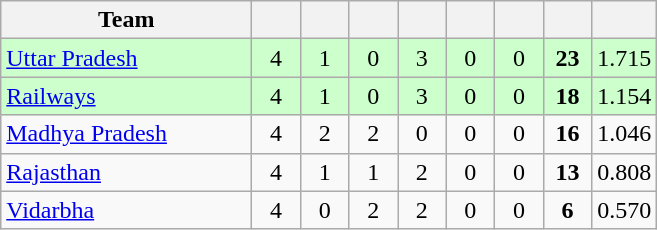<table class="wikitable" style="text-align:center">
<tr>
<th style="width:160px">Team</th>
<th style="width:25px"></th>
<th style="width:25px"></th>
<th style="width:25px"></th>
<th style="width:25px"></th>
<th style="width:25px"></th>
<th style="width:25px"></th>
<th style="width:25px"></th>
<th style="width:25px;"></th>
</tr>
<tr style="background:#cfc;">
<td style="text-align:left"><a href='#'>Uttar Pradesh</a></td>
<td>4</td>
<td>1</td>
<td>0</td>
<td>3</td>
<td>0</td>
<td>0</td>
<td><strong>23</strong></td>
<td>1.715</td>
</tr>
<tr style="background:#cfc;">
<td style="text-align:left"><a href='#'>Railways</a></td>
<td>4</td>
<td>1</td>
<td>0</td>
<td>3</td>
<td>0</td>
<td>0</td>
<td><strong>18</strong></td>
<td>1.154</td>
</tr>
<tr>
<td style="text-align:left"><a href='#'>Madhya Pradesh</a></td>
<td>4</td>
<td>2</td>
<td>2</td>
<td>0</td>
<td>0</td>
<td>0</td>
<td><strong>16</strong></td>
<td>1.046</td>
</tr>
<tr>
<td style="text-align:left"><a href='#'>Rajasthan</a></td>
<td>4</td>
<td>1</td>
<td>1</td>
<td>2</td>
<td>0</td>
<td>0</td>
<td><strong>13</strong></td>
<td>0.808</td>
</tr>
<tr>
<td style="text-align:left"><a href='#'>Vidarbha</a></td>
<td>4</td>
<td>0</td>
<td>2</td>
<td>2</td>
<td>0</td>
<td>0</td>
<td><strong>6</strong></td>
<td>0.570</td>
</tr>
</table>
